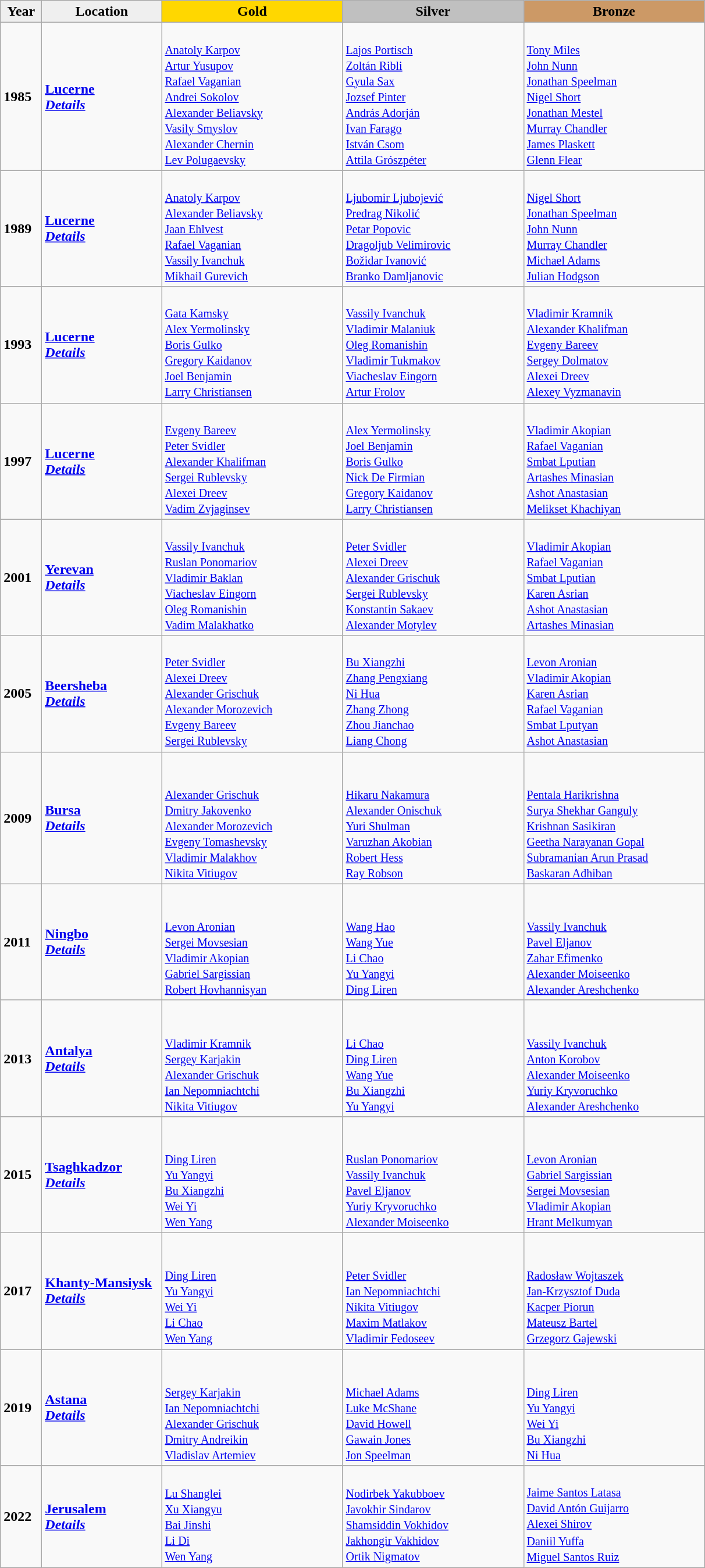<table class="wikitable">
<tr align=center>
<td width=40 style="background:#efefef;"><strong>Year</strong></td>
<td width=130 style="background:#efefef;"><strong>Location</strong><br></td>
<td width=200 style="background:gold;"><strong>Gold</strong></td>
<td width=200 style="background:silver;"><strong>Silver</strong></td>
<td width=200 style="background:#cc9966;"><strong>Bronze</strong></td>
</tr>
<tr>
<td><strong>1985</strong></td>
<td> <strong><a href='#'>Lucerne</a></strong><br><a href='#'><strong><em>Details</em></strong></a></td>
<td><strong></strong><br><small><a href='#'>Anatoly Karpov</a><br><a href='#'>Artur Yusupov</a><br><a href='#'>Rafael Vaganian</a><br><a href='#'>Andrei Sokolov</a><br><a href='#'>Alexander Beliavsky</a><br><a href='#'>Vasily Smyslov</a><br><a href='#'>Alexander Chernin</a><br><a href='#'>Lev Polugaevsky</a></small></td>
<td><strong></strong><br><small><a href='#'>Lajos Portisch</a><br><a href='#'>Zoltán Ribli</a><br><a href='#'>Gyula Sax</a><br><a href='#'>Jozsef Pinter</a><br><a href='#'>András Adorján</a><br><a href='#'>Ivan Farago</a><br><a href='#'>István Csom</a><br><a href='#'>Attila Grószpéter</a></small></td>
<td><strong></strong><br><small><a href='#'>Tony Miles</a><br><a href='#'>John Nunn</a><br><a href='#'>Jonathan Speelman</a><br><a href='#'>Nigel Short</a><br><a href='#'>Jonathan Mestel</a><br><a href='#'>Murray Chandler</a><br><a href='#'>James Plaskett</a><br><a href='#'>Glenn Flear</a></small></td>
</tr>
<tr>
<td><strong>1989</strong></td>
<td> <strong><a href='#'>Lucerne</a></strong><br><a href='#'><strong><em>Details</em></strong></a></td>
<td><strong></strong><br><small><a href='#'>Anatoly Karpov</a><br><a href='#'>Alexander Beliavsky</a><br><a href='#'>Jaan Ehlvest</a><br><a href='#'>Rafael Vaganian</a><br><a href='#'>Vassily Ivanchuk</a><br><a href='#'>Mikhail Gurevich</a></small></td>
<td><strong></strong><br><small><a href='#'>Ljubomir Ljubojević</a><br><a href='#'>Predrag Nikolić</a><br><a href='#'>Petar Popovic</a><br><a href='#'>Dragoljub Velimirovic</a><br><a href='#'>Božidar Ivanović</a><br><a href='#'>Branko Damljanovic</a></small></td>
<td><strong></strong><br><small><a href='#'>Nigel Short</a><br><a href='#'>Jonathan Speelman</a><br><a href='#'>John Nunn</a><br><a href='#'>Murray Chandler</a><br><a href='#'>Michael Adams</a><br><a href='#'>Julian Hodgson</a></small></td>
</tr>
<tr>
<td><strong>1993</strong></td>
<td> <strong><a href='#'>Lucerne</a></strong><br><a href='#'><strong><em>Details</em></strong></a></td>
<td><strong></strong><br><small><a href='#'>Gata Kamsky</a><br><a href='#'>Alex Yermolinsky</a><br><a href='#'>Boris Gulko</a><br><a href='#'>Gregory Kaidanov</a><br><a href='#'>Joel Benjamin</a><br><a href='#'>Larry Christiansen</a></small></td>
<td><strong></strong><br><small><a href='#'>Vassily Ivanchuk</a><br><a href='#'>Vladimir Malaniuk</a><br><a href='#'>Oleg Romanishin</a><br><a href='#'>Vladimir Tukmakov</a><br><a href='#'>Viacheslav Eingorn</a><br><a href='#'>Artur Frolov</a></small></td>
<td><strong></strong><br><small><a href='#'>Vladimir Kramnik</a><br><a href='#'>Alexander Khalifman</a><br><a href='#'>Evgeny Bareev</a><br><a href='#'>Sergey Dolmatov</a><br><a href='#'>Alexei Dreev</a><br><a href='#'>Alexey Vyzmanavin</a></small></td>
</tr>
<tr>
<td><strong>1997</strong></td>
<td> <strong><a href='#'>Lucerne</a></strong><br><a href='#'><strong><em>Details</em></strong></a></td>
<td><strong></strong><br><small><a href='#'>Evgeny Bareev</a><br><a href='#'>Peter Svidler</a><br><a href='#'>Alexander Khalifman</a><br><a href='#'>Sergei Rublevsky</a><br><a href='#'>Alexei Dreev</a><br><a href='#'>Vadim Zvjaginsev</a></small></td>
<td><strong></strong><br><small><a href='#'>Alex Yermolinsky</a><br><a href='#'>Joel Benjamin</a><br><a href='#'>Boris Gulko</a><br><a href='#'>Nick De Firmian</a><br><a href='#'>Gregory Kaidanov</a><br><a href='#'>Larry Christiansen</a></small></td>
<td><strong></strong><br><small><a href='#'>Vladimir Akopian</a><br><a href='#'>Rafael Vaganian</a><br><a href='#'>Smbat Lputian</a><br><a href='#'>Artashes Minasian</a><br><a href='#'>Ashot Anastasian</a><br><a href='#'>Melikset Khachiyan</a></small></td>
</tr>
<tr>
<td><strong>2001</strong></td>
<td> <strong><a href='#'>Yerevan</a></strong><br><a href='#'><strong><em>Details</em></strong></a></td>
<td><strong></strong><br><small><a href='#'>Vassily Ivanchuk</a><br><a href='#'>Ruslan Ponomariov</a><br><a href='#'>Vladimir Baklan</a><br><a href='#'>Viacheslav Eingorn</a><br><a href='#'>Oleg Romanishin</a><br><a href='#'>Vadim Malakhatko</a></small></td>
<td><strong></strong><br><small><a href='#'>Peter Svidler</a><br><a href='#'>Alexei Dreev</a><br><a href='#'>Alexander Grischuk</a><br><a href='#'>Sergei Rublevsky</a><br><a href='#'>Konstantin Sakaev</a><br><a href='#'>Alexander Motylev</a></small></td>
<td><strong></strong><br><small><a href='#'>Vladimir Akopian</a><br><a href='#'>Rafael Vaganian</a><br><a href='#'>Smbat Lputian</a><br><a href='#'>Karen Asrian</a><br><a href='#'>Ashot Anastasian</a><br><a href='#'>Artashes Minasian</a></small></td>
</tr>
<tr>
<td><strong>2005</strong></td>
<td> <strong><a href='#'>Beersheba</a></strong><br><a href='#'><strong><em>Details</em></strong></a></td>
<td><strong></strong><br><small><a href='#'>Peter Svidler</a><br><a href='#'>Alexei Dreev</a><br><a href='#'>Alexander Grischuk</a><br><a href='#'>Alexander Morozevich</a><br><a href='#'>Evgeny Bareev</a><br><a href='#'>Sergei Rublevsky</a></small></td>
<td><strong></strong><br><small><a href='#'>Bu Xiangzhi</a><br><a href='#'>Zhang Pengxiang</a><br><a href='#'>Ni Hua</a><br><a href='#'>Zhang Zhong</a><br><a href='#'>Zhou Jianchao</a><br><a href='#'>Liang Chong</a></small></td>
<td><strong></strong><br><small><a href='#'>Levon Aronian</a><br><a href='#'>Vladimir Akopian</a><br><a href='#'>Karen Asrian</a><br><a href='#'>Rafael Vaganian</a><br><a href='#'>Smbat Lputyan</a><br><a href='#'>Ashot Anastasian</a></small></td>
</tr>
<tr>
<td><strong>2009</strong></td>
<td> <strong><a href='#'>Bursa</a></strong><br><a href='#'><strong><em>Details</em></strong></a></td>
<td><strong></strong><br><br><small><a href='#'>Alexander Grischuk</a><br><a href='#'>Dmitry Jakovenko</a><br><a href='#'>Alexander Morozevich</a><br><a href='#'>Evgeny Tomashevsky</a><br><a href='#'>Vladimir Malakhov</a><br><a href='#'>Nikita Vitiugov</a></small></td>
<td><strong></strong><br><br><small><a href='#'>Hikaru Nakamura</a><br><a href='#'>Alexander Onischuk</a><br><a href='#'>Yuri Shulman</a><br><a href='#'>Varuzhan Akobian</a><br><a href='#'>Robert Hess</a><br><a href='#'>Ray Robson</a></small></td>
<td><strong></strong><br><br><small><a href='#'>Pentala Harikrishna</a><br><a href='#'>Surya Shekhar Ganguly</a><br><a href='#'>Krishnan Sasikiran</a><br><a href='#'>Geetha Narayanan Gopal</a><br><a href='#'>Subramanian Arun Prasad</a><br><a href='#'>Baskaran Adhiban</a><br></small></td>
</tr>
<tr>
<td><strong>2011</strong></td>
<td> <strong><a href='#'>Ningbo</a></strong><br><a href='#'><strong><em>Details</em></strong></a></td>
<td><strong></strong><br><br><small><a href='#'>Levon Aronian</a><br><a href='#'>Sergei Movsesian</a><br><a href='#'>Vladimir Akopian</a><br><a href='#'>Gabriel Sargissian</a><br><a href='#'>Robert Hovhannisyan</a></small></td>
<td><strong></strong><br><br><small><a href='#'>Wang Hao</a><br><a href='#'>Wang Yue</a><br><a href='#'>Li Chao</a><br><a href='#'>Yu Yangyi</a><br><a href='#'>Ding Liren</a></small></td>
<td><strong></strong><br><br><small><a href='#'>Vassily Ivanchuk</a><br><a href='#'>Pavel Eljanov</a><br><a href='#'>Zahar Efimenko</a><br><a href='#'>Alexander Moiseenko</a><br><a href='#'>Alexander Areshchenko</a><br></small></td>
</tr>
<tr>
<td><strong>2013</strong></td>
<td> <strong><a href='#'>Antalya</a></strong><br><a href='#'><strong><em>Details</em></strong></a></td>
<td><strong></strong><br><br><small><a href='#'>Vladimir Kramnik</a><br><a href='#'>Sergey Karjakin</a><br><a href='#'>Alexander Grischuk</a><br><a href='#'>Ian Nepomniachtchi</a><br><a href='#'>Nikita Vitiugov</a></small></td>
<td><strong></strong><br><br><small><a href='#'>Li Chao</a><br><a href='#'>Ding Liren</a><br><a href='#'>Wang Yue</a><br><a href='#'>Bu Xiangzhi</a><br><a href='#'>Yu Yangyi</a></small></td>
<td><strong></strong><br><br><small><a href='#'>Vassily Ivanchuk</a><br><a href='#'>Anton Korobov</a><br><a href='#'>Alexander Moiseenko</a><br><a href='#'>Yuriy Kryvoruchko</a><br><a href='#'>Alexander Areshchenko</a></small></td>
</tr>
<tr>
<td><strong>2015</strong></td>
<td> <strong><a href='#'>Tsaghkadzor</a></strong><br><a href='#'><strong><em>Details</em></strong></a></td>
<td><strong></strong><br><br><small><a href='#'>Ding Liren</a><br><a href='#'>Yu Yangyi</a><br><a href='#'>Bu Xiangzhi</a><br><a href='#'>Wei Yi</a><br><a href='#'>Wen Yang</a></small></td>
<td><strong></strong><br><br><small><a href='#'>Ruslan Ponomariov</a><br><a href='#'>Vassily Ivanchuk</a><br><a href='#'>Pavel Eljanov</a><br><a href='#'>Yuriy Kryvoruchko</a><br><a href='#'>Alexander Moiseenko</a></small></td>
<td><strong></strong><br><br><small><a href='#'>Levon Aronian</a><br><a href='#'>Gabriel Sargissian</a><br><a href='#'>Sergei Movsesian</a><br><a href='#'>Vladimir Akopian</a><br><a href='#'>Hrant Melkumyan</a></small></td>
</tr>
<tr>
<td><strong>2017</strong></td>
<td> <strong><a href='#'>Khanty-Mansiysk</a></strong><br><a href='#'><strong><em>Details</em></strong></a></td>
<td><strong></strong><br><br><small><a href='#'>Ding Liren</a><br><a href='#'>Yu Yangyi</a><br><a href='#'>Wei Yi</a><br><a href='#'>Li Chao</a><br><a href='#'>Wen Yang</a></small></td>
<td><strong></strong><br><br><small><a href='#'>Peter Svidler</a><br><a href='#'>Ian Nepomniachtchi</a><br><a href='#'>Nikita Vitiugov</a><br><a href='#'>Maxim Matlakov</a><br><a href='#'>Vladimir Fedoseev</a></small></td>
<td><strong></strong><br><br><small><a href='#'>Radosław Wojtaszek</a><br><a href='#'>Jan-Krzysztof Duda</a><br><a href='#'>Kacper Piorun</a><br><a href='#'>Mateusz Bartel</a><br><a href='#'>Grzegorz Gajewski</a> </small></td>
</tr>
<tr>
<td><strong>2019</strong></td>
<td> <strong><a href='#'>Astana</a></strong><br><a href='#'><strong><em>Details</em></strong></a></td>
<td><strong></strong><br><br><small><a href='#'>Sergey Karjakin</a><br><a href='#'>Ian Nepomniachtchi</a><br><a href='#'>Alexander Grischuk</a><br><a href='#'>Dmitry Andreikin</a><br><a href='#'>Vladislav Artemiev</a></small></td>
<td><strong></strong><br><br><small><a href='#'>Michael Adams</a><br><a href='#'>Luke McShane</a><br><a href='#'>David Howell</a><br><a href='#'>Gawain Jones</a><br><a href='#'>Jon Speelman</a></small></td>
<td><strong></strong><br><br><small><a href='#'>Ding Liren</a><br><a href='#'>Yu Yangyi</a><br><a href='#'>Wei Yi</a><br><a href='#'>Bu Xiangzhi</a><br><a href='#'>Ni Hua</a></small></td>
</tr>
<tr>
<td><strong>2022</strong></td>
<td><strong><a href='#'>Jerusalem</a></strong><br><a href='#'><strong><em>Details</em></strong></a></td>
<td><strong></strong><br><small><a href='#'>Lu Shanglei</a><br><a href='#'>Xu Xiangyu</a><br><a href='#'>Bai Jinshi</a><br><a href='#'>Li Di</a><br><a href='#'>Wen Yang</a></small><a href='#'><small></small></a></td>
<td><strong></strong><br><a href='#'><small></small></a><small><a href='#'>Nodirbek Yakubboev</a></small><small><br><a href='#'>Javokhir Sindarov</a><br><a href='#'>Shamsiddin Vokhidov</a><br><a href='#'>Jakhongir Vakhidov</a><br><a href='#'>Ortik Nigmatov</a></small></td>
<td><strong></strong><br><small><a href='#'>Jaime Santos Latasa</a><br><a href='#'>David Antón Guijarro</a><br><a href='#'>Alexei Shirov</a><sub></sub><br><a href='#'>Daniil Yuffa</a><br><a href='#'>Miguel Santos Ruiz</a></small></td>
</tr>
</table>
